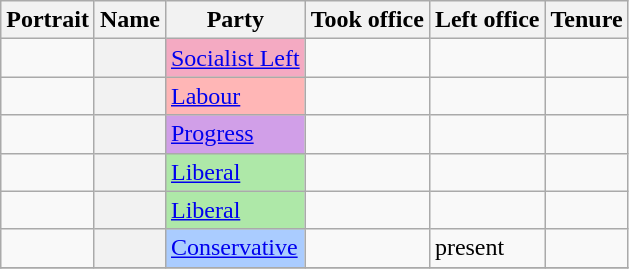<table class="wikitable plainrowheaders sortable">
<tr>
<th scope=col class=unsortable>Portrait</th>
<th scope=col>Name</th>
<th scope=col>Party</th>
<th scope=col>Took office</th>
<th scope=col>Left office</th>
<th scope=col>Tenure</th>
</tr>
<tr>
<td align=center></td>
<th scope=row></th>
<td style="background:#F4AAC2"><a href='#'>Socialist Left</a></td>
<td></td>
<td></td>
<td></td>
</tr>
<tr>
<td align=center></td>
<th scope=row></th>
<td style="background:#FFB6B6"><a href='#'>Labour</a></td>
<td></td>
<td></td>
<td></td>
</tr>
<tr>
<td align=center></td>
<th scope=row></th>
<td style="background:#D19FE8"><a href='#'>Progress</a></td>
<td></td>
<td></td>
<td></td>
</tr>
<tr>
<td align=center></td>
<th scope=row></th>
<td style="background:#AEE8A8"><a href='#'>Liberal</a></td>
<td></td>
<td></td>
<td></td>
</tr>
<tr>
<td align=center></td>
<th scope=row></th>
<td style="background:#AEE8A8"><a href='#'>Liberal</a></td>
<td></td>
<td></td>
<td></td>
</tr>
<tr>
<td align=center></td>
<th scope=row></th>
<td style="background:#AACCFF"><a href='#'>Conservative</a></td>
<td></td>
<td>present</td>
<td></td>
</tr>
<tr>
</tr>
</table>
